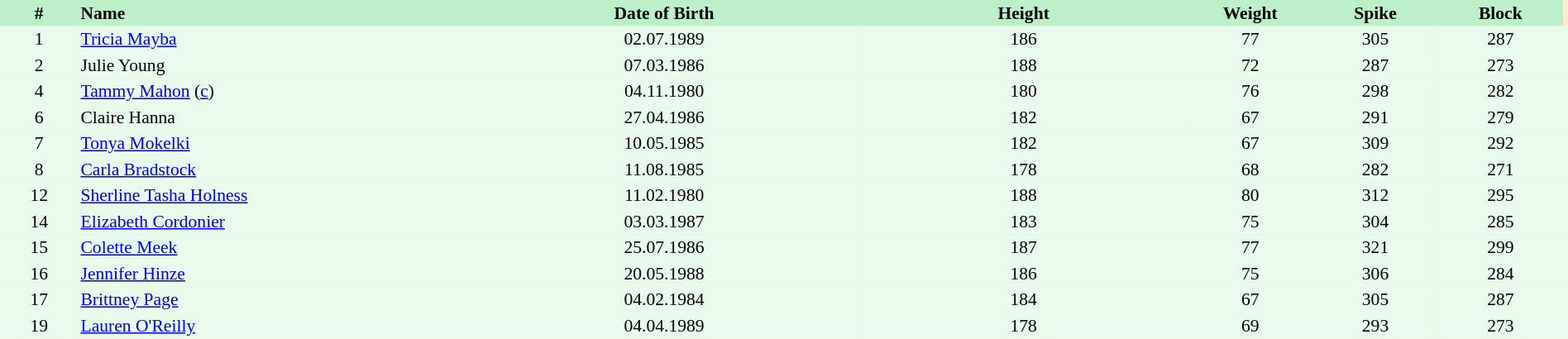<table border=0 cellpadding=2 cellspacing=0  |- bgcolor=#FFECCE style="text-align:center; font-size:90%;" width=100%>
<tr bgcolor=#BBF0C9>
<th width=5%>#</th>
<th width=25% align=left>Name</th>
<th width=25%>Date of Birth</th>
<th width=21%>Height</th>
<th width=8%>Weight</th>
<th width=8%>Spike</th>
<th width=8%>Block</th>
</tr>
<tr bgcolor=#E7FAEC>
<td>1</td>
<td align=left><a href='#'>Tricia Mayba</a></td>
<td>02.07.1989</td>
<td>186</td>
<td>77</td>
<td>305</td>
<td>287</td>
<td></td>
</tr>
<tr bgcolor=#E7FAEC>
<td>2</td>
<td align=left>Julie Young</td>
<td>07.03.1986</td>
<td>188</td>
<td>72</td>
<td>287</td>
<td>273</td>
<td></td>
</tr>
<tr bgcolor=#E7FAEC>
<td>4</td>
<td align=left><a href='#'>Tammy Mahon</a> (<a href='#'>c</a>)</td>
<td>04.11.1980</td>
<td>180</td>
<td>76</td>
<td>298</td>
<td>282</td>
<td></td>
</tr>
<tr bgcolor=#E7FAEC>
<td>6</td>
<td align=left>Claire Hanna</td>
<td>27.04.1986</td>
<td>182</td>
<td>67</td>
<td>291</td>
<td>279</td>
<td></td>
</tr>
<tr bgcolor=#E7FAEC>
<td>7</td>
<td align=left><a href='#'>Tonya Mokelki</a></td>
<td>10.05.1985</td>
<td>182</td>
<td>67</td>
<td>309</td>
<td>292</td>
<td></td>
</tr>
<tr bgcolor=#E7FAEC>
<td>8</td>
<td align=left><a href='#'>Carla Bradstock</a></td>
<td>11.08.1985</td>
<td>178</td>
<td>68</td>
<td>282</td>
<td>271</td>
<td></td>
</tr>
<tr bgcolor=#E7FAEC>
<td>12</td>
<td align=left><a href='#'>Sherline Tasha Holness</a></td>
<td>11.02.1980</td>
<td>188</td>
<td>80</td>
<td>312</td>
<td>295</td>
<td></td>
</tr>
<tr bgcolor=#E7FAEC>
<td>14</td>
<td align=left><a href='#'>Elizabeth Cordonier</a></td>
<td>03.03.1987</td>
<td>183</td>
<td>75</td>
<td>304</td>
<td>285</td>
<td></td>
</tr>
<tr bgcolor=#E7FAEC>
<td>15</td>
<td align=left><a href='#'>Colette Meek</a></td>
<td>25.07.1986</td>
<td>187</td>
<td>77</td>
<td>321</td>
<td>299</td>
<td></td>
</tr>
<tr bgcolor=#E7FAEC>
<td>16</td>
<td align=left><a href='#'>Jennifer Hinze</a></td>
<td>20.05.1988</td>
<td>186</td>
<td>75</td>
<td>306</td>
<td>284</td>
<td></td>
</tr>
<tr bgcolor=#E7FAEC>
<td>17</td>
<td align=left><a href='#'>Brittney Page</a></td>
<td>04.02.1984</td>
<td>184</td>
<td>67</td>
<td>305</td>
<td>287</td>
<td></td>
</tr>
<tr bgcolor=#E7FAEC>
<td>19</td>
<td align=left><a href='#'>Lauren O'Reilly</a></td>
<td>04.04.1989</td>
<td>178</td>
<td>69</td>
<td>293</td>
<td>273</td>
<td></td>
</tr>
</table>
